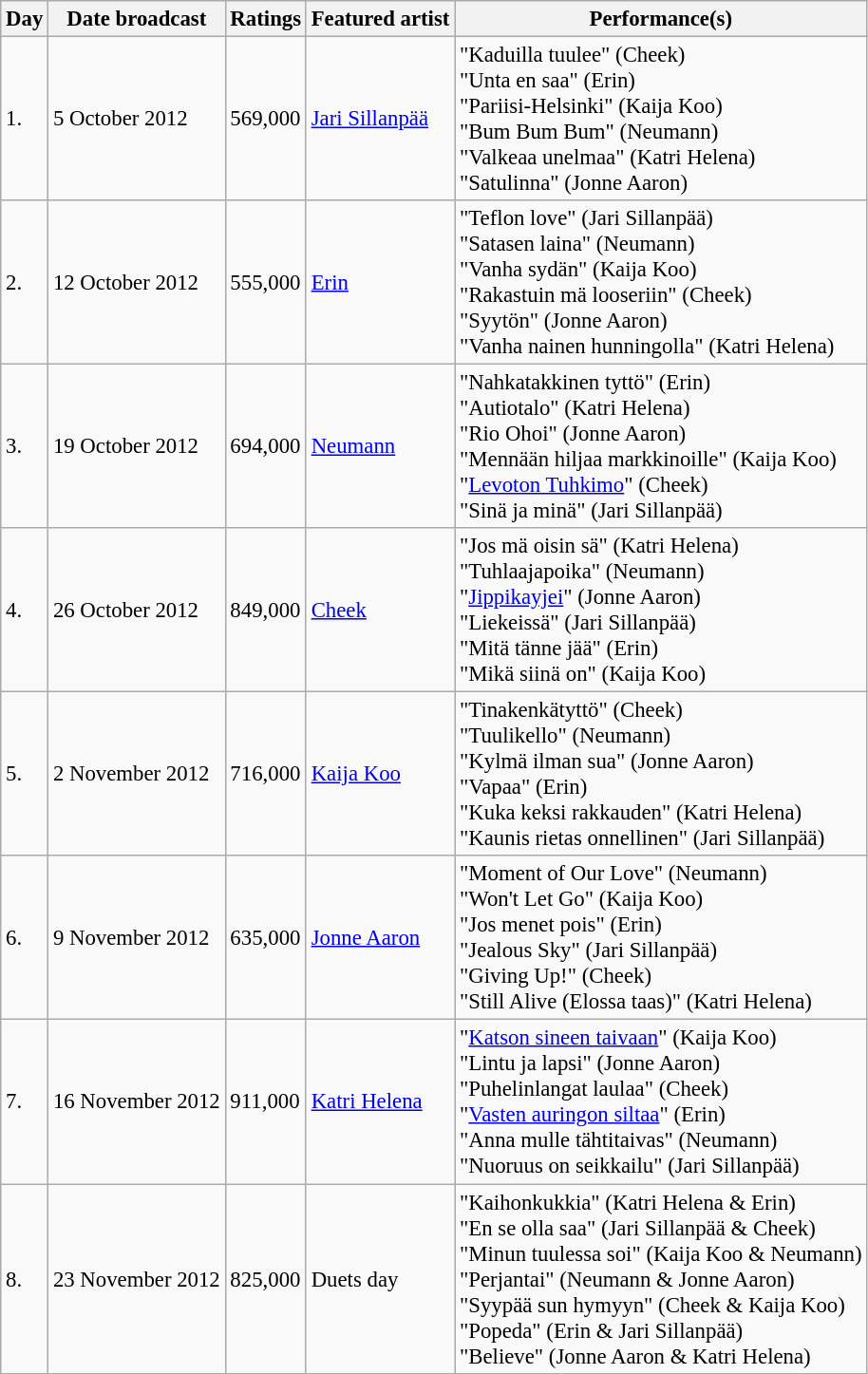<table class="wikitable" style="font-size:95%;">
<tr>
<th>Day</th>
<th>Date broadcast</th>
<th>Ratings</th>
<th>Featured artist</th>
<th>Performance(s)</th>
</tr>
<tr>
<td>1.</td>
<td>5 October 2012</td>
<td>569,000</td>
<td><a href='#'>Jari Sillanpää</a></td>
<td>"Kaduilla tuulee" (Cheek)<br>"Unta en saa" (Erin)<br>"Pariisi-Helsinki" (Kaija Koo)<br>"Bum Bum Bum" (Neumann)<br>"Valkeaa unelmaa" (Katri Helena)<br>"Satulinna" (Jonne Aaron)</td>
</tr>
<tr>
<td>2.</td>
<td>12 October 2012</td>
<td>555,000</td>
<td><a href='#'>Erin</a></td>
<td>"Teflon love" (Jari Sillanpää)<br>"Satasen laina" (Neumann)<br>"Vanha sydän" (Kaija Koo)<br> "Rakastuin mä looseriin" (Cheek)<br>"Syytön" (Jonne Aaron)<br>"Vanha nainen hunningolla" (Katri Helena)</td>
</tr>
<tr>
<td>3.</td>
<td>19 October 2012</td>
<td>694,000</td>
<td><a href='#'>Neumann</a></td>
<td>"Nahkatakkinen tyttö" (Erin)<br>"Autiotalo" (Katri Helena)<br>"Rio Ohoi" (Jonne Aaron)<br>"Mennään hiljaa markkinoille" (Kaija Koo)<br>"<a href='#'>Levoton Tuhkimo</a>" (Cheek)<br>"Sinä ja minä" (Jari Sillanpää)</td>
</tr>
<tr>
<td>4.</td>
<td>26 October 2012</td>
<td>849,000</td>
<td><a href='#'>Cheek</a></td>
<td>"Jos mä oisin sä" (Katri Helena)<br>"Tuhlaajapoika" (Neumann)<br>"<a href='#'>Jippikayjei</a>" (Jonne Aaron)<br>"Liekeissä" (Jari Sillanpää)<br>"Mitä tänne jää" (Erin)<br>"Mikä siinä on" (Kaija Koo)</td>
</tr>
<tr>
<td>5.</td>
<td>2 November 2012</td>
<td>716,000</td>
<td><a href='#'>Kaija Koo</a></td>
<td>"Tinakenkätyttö" (Cheek)<br>"Tuulikello" (Neumann)<br>"Kylmä ilman sua" (Jonne Aaron)<br>"Vapaa" (Erin)<br>"Kuka keksi rakkauden" (Katri Helena)<br>"Kaunis rietas onnellinen" (Jari Sillanpää)</td>
</tr>
<tr>
<td>6.</td>
<td>9 November 2012</td>
<td>635,000</td>
<td><a href='#'>Jonne Aaron</a></td>
<td>"Moment of Our Love" (Neumann)<br>"Won't Let Go" (Kaija Koo)<br>"Jos menet pois" (Erin)<br>"Jealous Sky" (Jari Sillanpää)<br>"Giving Up!" (Cheek)<br>"Still Alive (Elossa taas)" (Katri Helena)</td>
</tr>
<tr>
<td>7.</td>
<td>16 November 2012</td>
<td>911,000</td>
<td><a href='#'>Katri Helena</a></td>
<td>"<a href='#'>Katson sineen taivaan</a>" (Kaija Koo)<br>"Lintu ja lapsi" (Jonne Aaron)<br>"Puhelinlangat laulaa" (Cheek)<br>"<a href='#'>Vasten auringon siltaa</a>" (Erin)<br>"Anna mulle tähtitaivas" (Neumann)<br>"Nuoruus on seikkailu" (Jari Sillanpää)</td>
</tr>
<tr>
<td>8.</td>
<td>23 November 2012</td>
<td>825,000</td>
<td>Duets day</td>
<td>"Kaihonkukkia" (Katri Helena & Erin)<br>"En se olla saa" (Jari Sillanpää & Cheek)<br>"Minun tuulessa soi" (Kaija Koo & Neumann)<br>"Perjantai" (Neumann & Jonne Aaron)<br>"Syypää sun hymyyn" (Cheek & Kaija Koo)<br>"Popeda" (Erin & Jari Sillanpää)<br>"Believe" (Jonne Aaron & Katri Helena)</td>
</tr>
</table>
